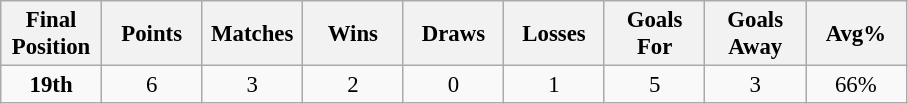<table class="wikitable" style="font-size: 95%; text-align: center;">
<tr>
<th width=60>Final Position</th>
<th width=60>Points</th>
<th width=60>Matches</th>
<th width=60>Wins</th>
<th width=60>Draws</th>
<th width=60>Losses</th>
<th width=60>Goals For</th>
<th width=60>Goals Away</th>
<th width=60>Avg%</th>
</tr>
<tr>
<td><strong>19th</strong></td>
<td>6</td>
<td>3</td>
<td>2</td>
<td>0</td>
<td>1</td>
<td>5</td>
<td>3</td>
<td>66%</td>
</tr>
</table>
